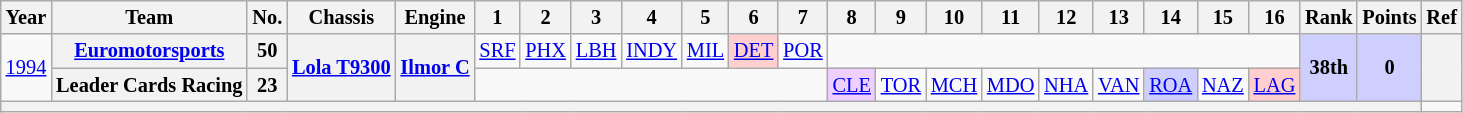<table class="wikitable" style="text-align:center; font-size:85%">
<tr>
<th>Year</th>
<th>Team</th>
<th>No.</th>
<th>Chassis</th>
<th>Engine</th>
<th>1</th>
<th>2</th>
<th>3</th>
<th>4</th>
<th>5</th>
<th>6</th>
<th>7</th>
<th>8</th>
<th>9</th>
<th>10</th>
<th>11</th>
<th>12</th>
<th>13</th>
<th>14</th>
<th>15</th>
<th>16</th>
<th>Rank</th>
<th>Points</th>
<th>Ref</th>
</tr>
<tr>
<td rowspan=2><a href='#'>1994</a></td>
<th nowrap><a href='#'>Euromotorsports</a></th>
<th>50</th>
<th rowspan=2 nowrap><a href='#'>Lola T9300</a></th>
<th rowspan=2 nowrap><a href='#'>Ilmor C</a></th>
<td><a href='#'>SRF</a></td>
<td><a href='#'>PHX</a></td>
<td><a href='#'>LBH</a></td>
<td><a href='#'>INDY</a></td>
<td><a href='#'>MIL</a></td>
<td style="background:#FFCFCF;"><a href='#'>DET</a><br></td>
<td><a href='#'>POR</a></td>
<td colspan=9></td>
<td style="background:#CFCFFF;" rowspan=2><strong>38th</strong></td>
<td style="background:#CFCFFF;" rowspan=2><strong>0</strong></td>
<th rowspan=2></th>
</tr>
<tr>
<th nowrap>Leader Cards Racing</th>
<th>23</th>
<td colspan=7></td>
<td style="background:#EFCFFF;"><a href='#'>CLE</a><br></td>
<td><a href='#'>TOR</a></td>
<td><a href='#'>MCH</a></td>
<td><a href='#'>MDO</a></td>
<td><a href='#'>NHA</a></td>
<td><a href='#'>VAN</a></td>
<td style="background:#CFCFFF;"><a href='#'>ROA</a><br></td>
<td><a href='#'>NAZ</a></td>
<td style="background:#FFCFCF;"><a href='#'>LAG</a><br></td>
</tr>
<tr>
<th colspan="23"></th>
</tr>
</table>
